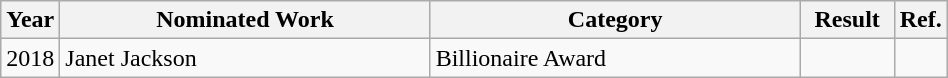<table class="wikitable" width="50%">
<tr>
<th width="5%">Year</th>
<th width="40%">Nominated Work</th>
<th width="40%">Category</th>
<th width="10%">Result</th>
<th width="5%">Ref.</th>
</tr>
<tr>
<td>2018</td>
<td>Janet Jackson</td>
<td>Billionaire Award</td>
<td></td>
<td></td>
</tr>
</table>
